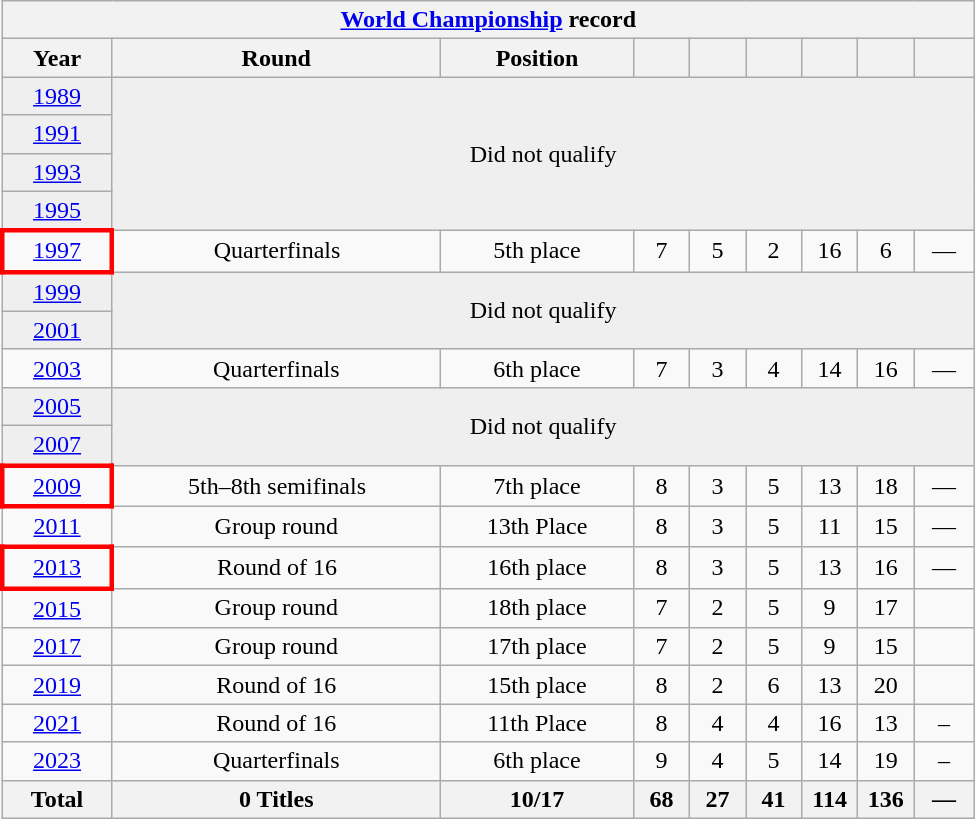<table class="wikitable" style="text-align: center;font-size:100%; width: 650px;">
<tr>
<th colspan=9><strong><a href='#'>World Championship</a> record</strong></th>
</tr>
<tr>
<th><strong>Year</strong></th>
<th><strong>Round</strong></th>
<th><strong>Position</strong></th>
<th width=30><strong></strong></th>
<th width=30><strong></strong></th>
<th width=30><strong></strong></th>
<th width=30><strong></strong></th>
<th width=30><strong></strong></th>
<th><strong></strong></th>
</tr>
<tr bgcolor="efefef">
<td> <a href='#'>1989</a></td>
<td rowspan="4" colspan="8">Did not qualify</td>
</tr>
<tr bgcolor="efefef">
<td> <a href='#'>1991</a></td>
</tr>
<tr bgcolor="efefef">
<td> <a href='#'>1993</a></td>
</tr>
<tr bgcolor="efefef">
<td> <a href='#'>1995</a></td>
</tr>
<tr>
<td style="border:3px solid red"> <a href='#'>1997</a></td>
<td>Quarterfinals</td>
<td>5th place</td>
<td>7</td>
<td>5</td>
<td>2</td>
<td>16</td>
<td>6</td>
<td>—</td>
</tr>
<tr bgcolor="efefef">
<td> <a href='#'>1999</a></td>
<td rowspan="2" colspan="8">Did not qualify</td>
</tr>
<tr bgcolor="efefef">
<td> <a href='#'>2001</a></td>
</tr>
<tr>
<td> <a href='#'>2003</a></td>
<td>Quarterfinals</td>
<td>6th place</td>
<td>7</td>
<td>3</td>
<td>4</td>
<td>14</td>
<td>16</td>
<td>—</td>
</tr>
<tr bgcolor="efefef">
<td> <a href='#'>2005</a></td>
<td rowspan="2" colspan="8">Did not qualify</td>
</tr>
<tr bgcolor="efefef">
<td> <a href='#'>2007</a></td>
</tr>
<tr>
<td style="border:3px solid red"> <a href='#'>2009</a></td>
<td>5th–8th semifinals</td>
<td>7th place</td>
<td>8</td>
<td>3</td>
<td>5</td>
<td>13</td>
<td>18</td>
<td>—</td>
</tr>
<tr>
<td> <a href='#'>2011</a></td>
<td>Group round</td>
<td>13th Place</td>
<td>8</td>
<td>3</td>
<td>5</td>
<td>11</td>
<td>15</td>
<td>—</td>
</tr>
<tr>
<td style="border:3px solid red"> <a href='#'>2013</a></td>
<td>Round of 16</td>
<td>16th place</td>
<td>8</td>
<td>3</td>
<td>5</td>
<td>13</td>
<td>16</td>
<td>—</td>
</tr>
<tr>
<td> <a href='#'>2015</a></td>
<td>Group round</td>
<td>18th place</td>
<td>7</td>
<td>2</td>
<td>5</td>
<td>9</td>
<td>17</td>
<td></td>
</tr>
<tr>
<td> <a href='#'>2017</a></td>
<td>Group round</td>
<td>17th place</td>
<td>7</td>
<td>2</td>
<td>5</td>
<td>9</td>
<td>15</td>
<td></td>
</tr>
<tr>
<td> <a href='#'>2019</a></td>
<td>Round of 16</td>
<td>15th place</td>
<td>8</td>
<td>2</td>
<td>6</td>
<td>13</td>
<td>20</td>
<td></td>
</tr>
<tr>
<td> <a href='#'>2021</a></td>
<td>Round of 16</td>
<td>11th Place</td>
<td>8</td>
<td>4</td>
<td>4</td>
<td>16</td>
<td>13</td>
<td>–</td>
</tr>
<tr>
<td>  <a href='#'>2023</a></td>
<td>Quarterfinals</td>
<td>6th place</td>
<td>9</td>
<td>4</td>
<td>5</td>
<td>14</td>
<td>19</td>
<td>–</td>
</tr>
<tr>
<th><strong>Total</strong></th>
<th><strong>0 Titles</strong></th>
<th><strong>10/17</strong></th>
<th><strong>68</strong></th>
<th><strong>27</strong></th>
<th><strong>41</strong></th>
<th><strong>114</strong></th>
<th><strong>136</strong></th>
<th><strong>—</strong></th>
</tr>
</table>
